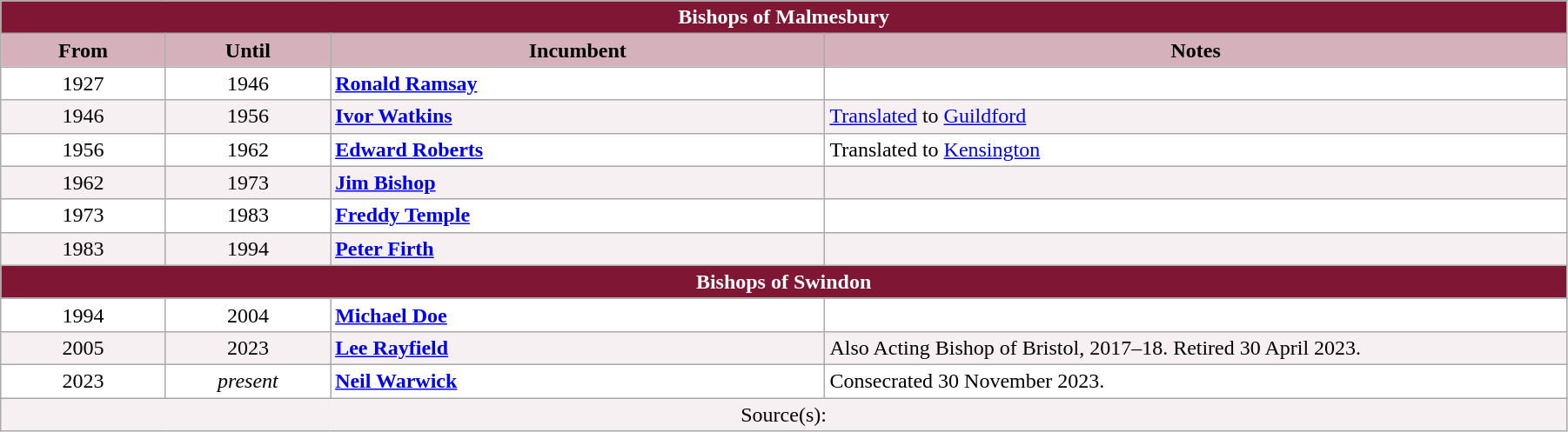<table class="wikitable" style="width:95%;" border="1" cellpadding="2">
<tr>
<th colspan="4" style="background-color: #7F1734; color: white;">Bishops of Malmesbury</th>
</tr>
<tr valign=top>
<th style="background-color:#D4B1BB" width="10%">From</th>
<th style="background-color:#D4B1BB" width="10%">Until</th>
<th style="background-color:#D4B1BB" width="30%">Incumbent</th>
<th style="background-color:#D4B1BB" width="45%">Notes</th>
</tr>
<tr valign=top bgcolor="white">
<td align="center">1927</td>
<td align="center">1946</td>
<td><strong><a href='#'>Ronald Ramsay</a></strong></td>
<td></td>
</tr>
<tr valign=top bgcolor="#F7F0F2">
<td align="center">1946</td>
<td align="center">1956</td>
<td><strong><a href='#'>Ivor Watkins</a></strong></td>
<td><a href='#'>Translated</a> to <a href='#'>Guildford</a></td>
</tr>
<tr valign=top bgcolor="white">
<td align="center">1956</td>
<td align="center">1962</td>
<td><strong><a href='#'>Edward Roberts</a></strong></td>
<td>Translated to <a href='#'>Kensington</a></td>
</tr>
<tr valign=top bgcolor="#F7F0F2">
<td align="center">1962</td>
<td align="center">1973</td>
<td><strong><a href='#'>Jim Bishop</a></strong></td>
<td></td>
</tr>
<tr valign=top bgcolor="white">
<td align="center">1973</td>
<td align="center">1983</td>
<td><strong><a href='#'>Freddy Temple</a></strong></td>
<td></td>
</tr>
<tr valign=top bgcolor="#F7F0F2">
<td align="center">1983</td>
<td align="center">1994</td>
<td><strong><a href='#'>Peter Firth</a></strong></td>
<td></td>
</tr>
<tr>
<th colspan="4" style="background-color: #7F1734; color: white;">Bishops of Swindon</th>
</tr>
<tr>
</tr>
<tr valign=top bgcolor="white">
<td align="center">1994</td>
<td align="center">2004</td>
<td><strong><a href='#'>Michael Doe</a></strong></td>
<td></td>
</tr>
<tr valign=top bgcolor="#F7F0F2">
<td align="center">2005</td>
<td align="center">2023</td>
<td><strong><a href='#'>Lee Rayfield</a></strong></td>
<td>Also Acting Bishop of Bristol, 2017–18. Retired 30 April 2023.</td>
</tr>
<tr valign=top bgcolor="white">
<td align="center">2023</td>
<td align="center"><em>present</em></td>
<td><strong><a href='#'>Neil Warwick</a></strong></td>
<td>Consecrated 30 November 2023.</td>
</tr>
<tr valign=top bgcolor="#F7F0F2">
<td align="center" colspan="4">Source(s):</td>
</tr>
</table>
